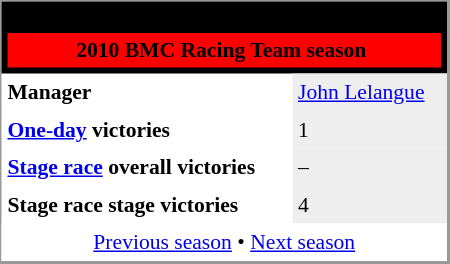<table align="right" cellpadding="4" cellspacing="0" style="margin-left:1em; width:300px; font-size:90%; border:1px solid #999; border-right-width:2px; border-bottom-width:2px; background-color:white;">
<tr>
<th colspan="2" style="background-color:black;"><br><table style="background:#FF0000;text-align:center;width:100%;">
<tr>
<td style="background:#FF0000;" align="center" width="100%"><span> 2010 BMC Racing Team season</span></td>
<td padding=15px></td>
</tr>
</table>
</th>
</tr>
<tr>
<td><strong>Manager </strong></td>
<td bgcolor=#EEEEEE><a href='#'>John Lelangue</a></td>
</tr>
<tr>
<td><strong><a href='#'>One-day</a> victories</strong></td>
<td bgcolor=#EEEEEE>1</td>
</tr>
<tr>
<td><strong><a href='#'>Stage race</a> overall victories</strong></td>
<td bgcolor=#EEEEEE>–</td>
</tr>
<tr>
<td><strong>Stage race stage victories</strong></td>
<td bgcolor=#EEEEEE>4</td>
</tr>
<tr>
<td colspan="2" bgcolor="white" align="center"><a href='#'>Previous season</a> • <a href='#'>Next season</a></td>
</tr>
</table>
